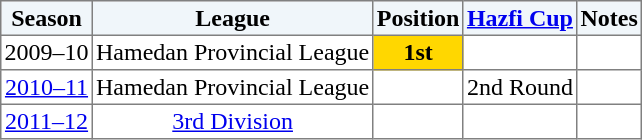<table border="1" cellpadding="2" style="border-collapse:collapse; text-align:center; font-size:normal;">
<tr style="background:#f0f6fa;">
<th>Season</th>
<th>League</th>
<th>Position</th>
<th><a href='#'>Hazfi Cup</a></th>
<th>Notes</th>
</tr>
<tr>
<td>2009–10</td>
<td>Hamedan Provincial League</td>
<td bgcolor=gold><strong>1st</strong></td>
<td></td>
<td></td>
</tr>
<tr>
<td><a href='#'>2010–11</a></td>
<td>Hamedan Provincial League</td>
<td></td>
<td>2nd Round</td>
<td></td>
</tr>
<tr>
<td><a href='#'>2011–12</a></td>
<td><a href='#'>3rd Division</a></td>
<td></td>
<td></td>
<td></td>
</tr>
</table>
